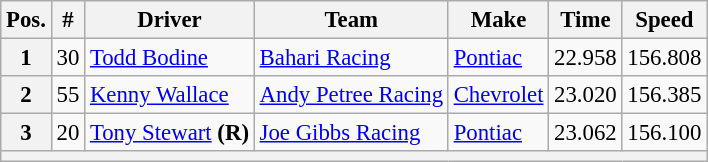<table class="wikitable" style="font-size:95%">
<tr>
<th>Pos.</th>
<th>#</th>
<th>Driver</th>
<th>Team</th>
<th>Make</th>
<th>Time</th>
<th>Speed</th>
</tr>
<tr>
<th>1</th>
<td>30</td>
<td><a href='#'>Todd Bodine</a></td>
<td><a href='#'>Bahari Racing</a></td>
<td><a href='#'>Pontiac</a></td>
<td>22.958</td>
<td>156.808</td>
</tr>
<tr>
<th>2</th>
<td>55</td>
<td><a href='#'>Kenny Wallace</a></td>
<td><a href='#'>Andy Petree Racing</a></td>
<td><a href='#'>Chevrolet</a></td>
<td>23.020</td>
<td>156.385</td>
</tr>
<tr>
<th>3</th>
<td>20</td>
<td><a href='#'>Tony Stewart</a> <strong>(R)</strong></td>
<td><a href='#'>Joe Gibbs Racing</a></td>
<td><a href='#'>Pontiac</a></td>
<td>23.062</td>
<td>156.100</td>
</tr>
<tr>
<th colspan="7"></th>
</tr>
</table>
